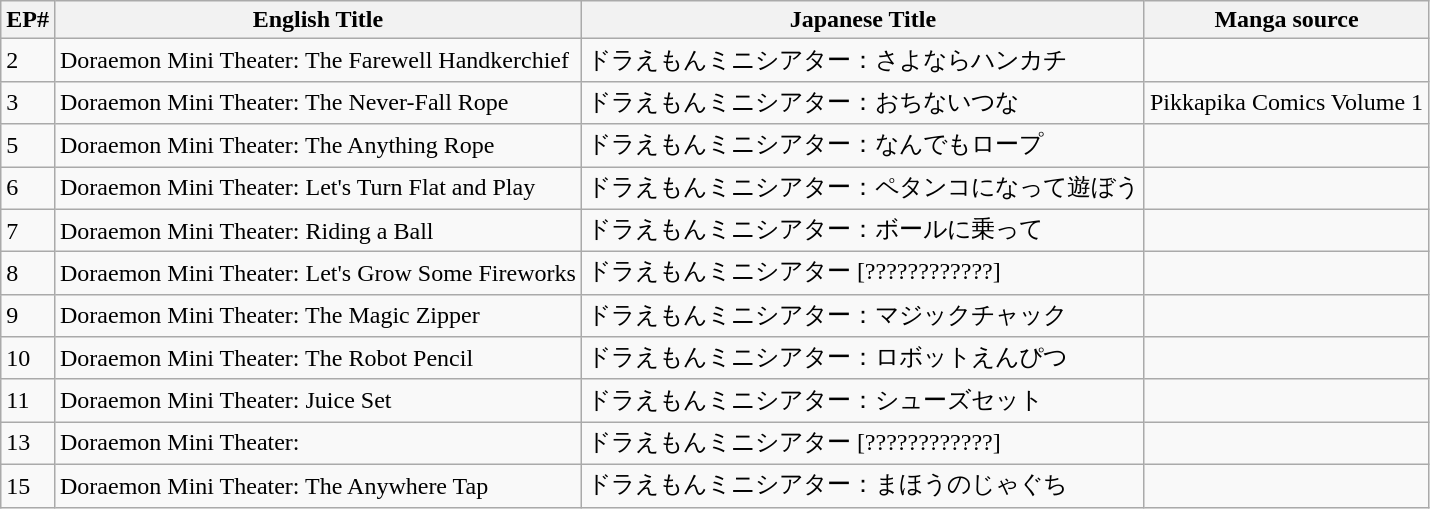<table class="wikitable">
<tr>
<th>EP#</th>
<th>English Title</th>
<th>Japanese Title</th>
<th>Manga source</th>
</tr>
<tr>
<td>2</td>
<td>Doraemon Mini Theater: The Farewell Handkerchief</td>
<td>ドラえもんミニシアター：さよならハンカチ</td>
<td></td>
</tr>
<tr>
<td>3</td>
<td>Doraemon Mini Theater: The Never-Fall Rope</td>
<td>ドラえもんミニシアター：おちないつな</td>
<td>Pikkapika Comics Volume 1</td>
</tr>
<tr>
<td>5</td>
<td>Doraemon Mini Theater: The Anything Rope</td>
<td>ドラえもんミニシアター：なんでもロープ</td>
<td></td>
</tr>
<tr>
<td>6</td>
<td>Doraemon Mini Theater: Let's Turn Flat and Play</td>
<td>ドラえもんミニシアター：ペタンコになって遊ぼう</td>
<td></td>
</tr>
<tr>
<td>7</td>
<td>Doraemon Mini Theater: Riding a Ball</td>
<td>ドラえもんミニシアター：ボールに乗って</td>
<td></td>
</tr>
<tr>
<td>8</td>
<td>Doraemon Mini Theater: Let's Grow Some Fireworks</td>
<td>ドラえもんミニシアター [????????????]</td>
<td></td>
</tr>
<tr>
<td>9</td>
<td>Doraemon Mini Theater: The Magic Zipper</td>
<td>ドラえもんミニシアター：マジックチャック</td>
<td></td>
</tr>
<tr>
<td>10</td>
<td>Doraemon Mini Theater: The Robot Pencil</td>
<td>ドラえもんミニシアター：ロボットえんぴつ</td>
<td></td>
</tr>
<tr>
<td>11</td>
<td>Doraemon Mini Theater: Juice Set</td>
<td>ドラえもんミニシアター：シューズセット</td>
<td></td>
</tr>
<tr>
<td>13</td>
<td>Doraemon Mini Theater:</td>
<td>ドラえもんミニシアター [????????????]</td>
<td></td>
</tr>
<tr>
<td>15</td>
<td>Doraemon Mini Theater: The Anywhere Tap</td>
<td>ドラえもんミニシアター：まほうのじゃぐち</td>
<td></td>
</tr>
</table>
